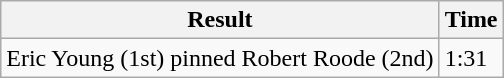<table class="wikitable sortable">
<tr>
<th>Result</th>
<th>Time</th>
</tr>
<tr>
<td>Eric Young (1st) pinned Robert Roode (2nd)</td>
<td>1:31</td>
</tr>
</table>
